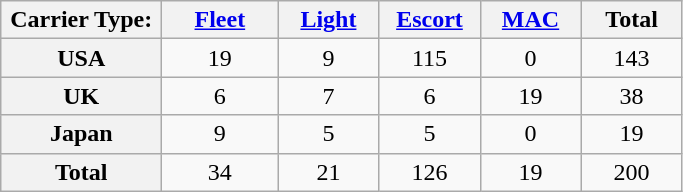<table class="wikitable" style="text-align: center">
<tr>
<th scope="col" style="width: 100px;">Carrier Type:</th>
<th scope="col" width="70px"><a href='#'>Fleet</a></th>
<th scope="col" width="60px"><a href='#'>Light</a></th>
<th scope="col" width="60px"><a href='#'>Escort</a></th>
<th scope="col" width="60px"><a href='#'>MAC</a></th>
<th scope="col" width="60px">Total</th>
</tr>
<tr>
<th scope="row">USA</th>
<td>19</td>
<td>9</td>
<td>115</td>
<td>0</td>
<td>143</td>
</tr>
<tr>
<th scope="row">UK</th>
<td>6</td>
<td>7</td>
<td>6</td>
<td>19</td>
<td>38</td>
</tr>
<tr>
<th scope="row">Japan</th>
<td>9</td>
<td>5</td>
<td>5</td>
<td>0</td>
<td>19</td>
</tr>
<tr>
<th scope="row">Total</th>
<td>34</td>
<td>21</td>
<td>126</td>
<td>19</td>
<td>200</td>
</tr>
</table>
